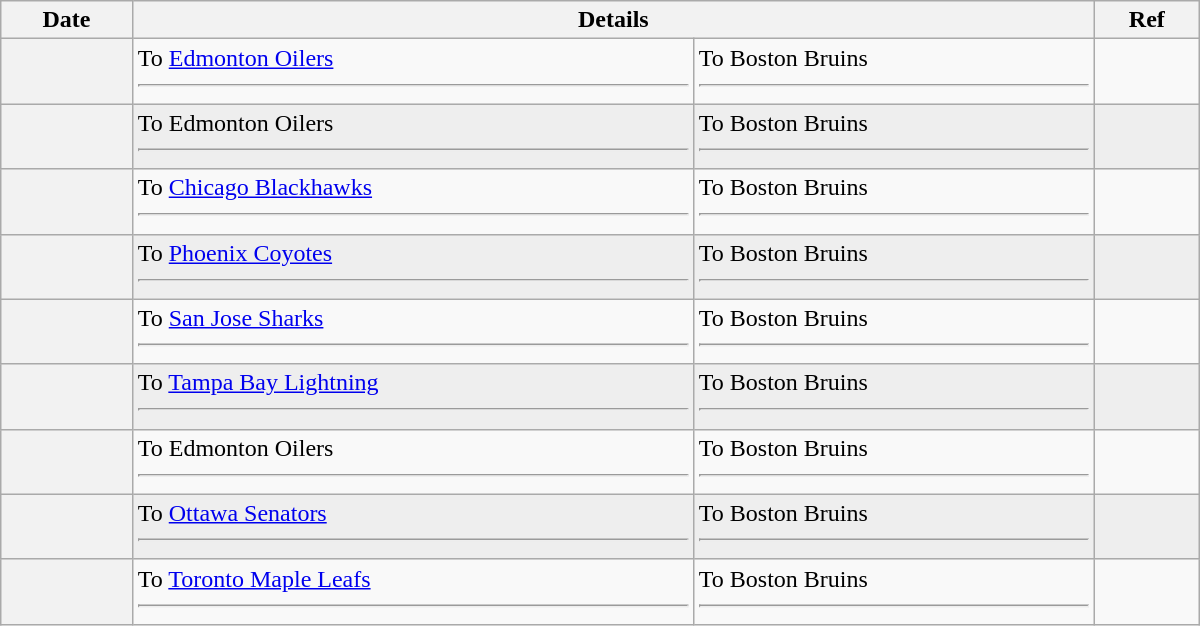<table class="wikitable plainrowheaders" style="width: 50em;">
<tr>
<th scope="col">Date</th>
<th scope="col" colspan="2">Details</th>
<th scope="col">Ref</th>
</tr>
<tr>
<th scope="row"></th>
<td valign="top">To <a href='#'>Edmonton Oilers</a> <hr></td>
<td valign="top">To Boston Bruins <hr></td>
<td></td>
</tr>
<tr bgcolor="#eeeeee">
<th scope="row"></th>
<td valign="top">To Edmonton Oilers <hr></td>
<td valign="top">To Boston Bruins <hr></td>
<td></td>
</tr>
<tr>
<th scope="row"></th>
<td valign="top">To <a href='#'>Chicago Blackhawks</a> <hr></td>
<td valign="top">To Boston Bruins <hr></td>
<td></td>
</tr>
<tr bgcolor="#eeeeee">
<th scope="row"></th>
<td valign="top">To <a href='#'>Phoenix Coyotes</a> <hr></td>
<td valign="top">To Boston Bruins <hr></td>
<td></td>
</tr>
<tr>
<th scope="row"></th>
<td valign="top">To <a href='#'>San Jose Sharks</a> <hr></td>
<td valign="top">To Boston Bruins <hr></td>
<td></td>
</tr>
<tr bgcolor="#eeeeee">
<th scope="row"></th>
<td valign="top">To <a href='#'>Tampa Bay Lightning</a> <hr></td>
<td valign="top">To Boston Bruins <hr></td>
<td></td>
</tr>
<tr>
<th scope="row"></th>
<td valign="top">To Edmonton Oilers <hr></td>
<td valign="top">To Boston Bruins <hr></td>
<td></td>
</tr>
<tr bgcolor="#eeeeee">
<th scope="row"></th>
<td valign="top">To <a href='#'>Ottawa Senators</a> <hr></td>
<td valign="top">To Boston Bruins <hr></td>
<td></td>
</tr>
<tr>
<th scope="row"></th>
<td valign="top">To <a href='#'>Toronto Maple Leafs</a> <hr></td>
<td valign="top">To Boston Bruins <hr></td>
<td></td>
</tr>
</table>
